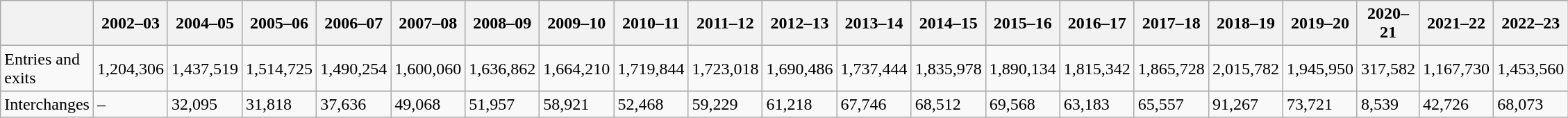<table class="wikitable">
<tr>
<th></th>
<th>2002–03</th>
<th>2004–05</th>
<th>2005–06</th>
<th>2006–07</th>
<th>2007–08</th>
<th>2008–09</th>
<th>2009–10</th>
<th>2010–11</th>
<th>2011–12</th>
<th>2012–13</th>
<th>2013–14</th>
<th>2014–15</th>
<th>2015–16</th>
<th>2016–17</th>
<th>2017–18</th>
<th>2018–19</th>
<th>2019–20</th>
<th>2020–21</th>
<th>2021–22</th>
<th>2022–23</th>
</tr>
<tr>
<td>Entries and exits</td>
<td>1,204,306</td>
<td>1,437,519</td>
<td>1,514,725</td>
<td>1,490,254</td>
<td>1,600,060</td>
<td>1,636,862</td>
<td>1,664,210</td>
<td>1,719,844</td>
<td>1,723,018</td>
<td>1,690,486</td>
<td>1,737,444</td>
<td>1,835,978</td>
<td>1,890,134</td>
<td>1,815,342</td>
<td>1,865,728</td>
<td>2,015,782</td>
<td>1,945,950</td>
<td>317,582</td>
<td>1,167,730</td>
<td>1,453,560</td>
</tr>
<tr>
<td>Interchanges</td>
<td>–</td>
<td>32,095</td>
<td>31,818</td>
<td>37,636</td>
<td>49,068</td>
<td>51,957</td>
<td>58,921</td>
<td>52,468</td>
<td>59,229</td>
<td>61,218</td>
<td>67,746</td>
<td>68,512</td>
<td>69,568</td>
<td>63,183</td>
<td>65,557</td>
<td>91,267</td>
<td>73,721</td>
<td>8,539</td>
<td>42,726</td>
<td>68,073</td>
</tr>
</table>
